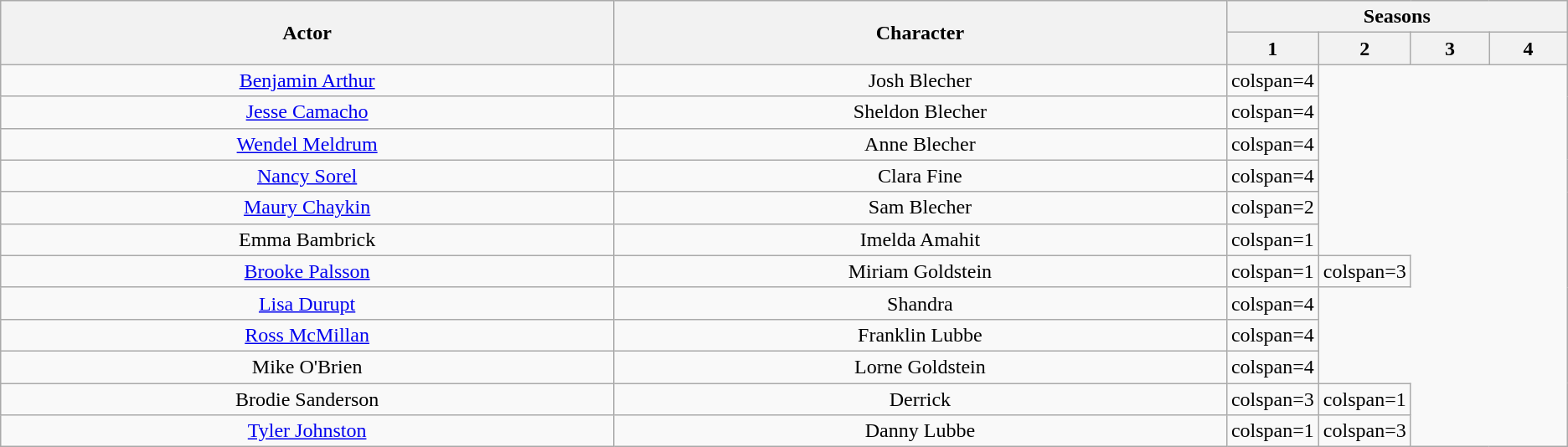<table class="wikitable">
<tr>
<th rowspan=2>Actor</th>
<th rowspan=2>Character</th>
<th colspan=4>Seasons</th>
</tr>
<tr>
<th style="width:5%;">1</th>
<th style="width:5%;">2</th>
<th style="width:5%;">3</th>
<th style="width:5%;">4</th>
</tr>
<tr>
<td style="text-align:center;"><a href='#'>Benjamin Arthur</a></td>
<td style="text-align:center;">Josh Blecher</td>
<td>colspan=4 </td>
</tr>
<tr>
<td style="text-align:center;"><a href='#'>Jesse Camacho</a></td>
<td style="text-align:center;">Sheldon Blecher</td>
<td>colspan=4 </td>
</tr>
<tr>
<td style="text-align:center;"><a href='#'>Wendel Meldrum</a></td>
<td style="text-align:center;">Anne Blecher</td>
<td>colspan=4 </td>
</tr>
<tr>
<td style="text-align:center;"><a href='#'>Nancy Sorel</a></td>
<td style="text-align:center;">Clara Fine</td>
<td>colspan=4 </td>
</tr>
<tr>
<td style="text-align:center;"><a href='#'>Maury Chaykin</a></td>
<td style="text-align:center;">Sam Blecher</td>
<td>colspan=2 </td>
</tr>
<tr>
<td style="text-align:center;">Emma Bambrick</td>
<td style="text-align:center;">Imelda Amahit</td>
<td>colspan=1 </td>
</tr>
<tr>
<td style="text-align:center;"><a href='#'>Brooke Palsson</a></td>
<td style="text-align:center;">Miriam Goldstein</td>
<td>colspan=1 </td>
<td>colspan=3 </td>
</tr>
<tr>
<td style="text-align:center;"><a href='#'>Lisa Durupt</a></td>
<td style="text-align:center;">Shandra</td>
<td>colspan=4 </td>
</tr>
<tr>
<td style="text-align:center;"><a href='#'>Ross McMillan</a></td>
<td style="text-align:center;">Franklin Lubbe</td>
<td>colspan=4 </td>
</tr>
<tr>
<td style="text-align:center;">Mike O'Brien</td>
<td style="text-align:center;">Lorne Goldstein</td>
<td>colspan=4 </td>
</tr>
<tr>
<td style="text-align:center;">Brodie Sanderson</td>
<td style="text-align:center;">Derrick</td>
<td>colspan=3 </td>
<td>colspan=1 </td>
</tr>
<tr>
<td style="text-align:center;"><a href='#'>Tyler Johnston</a></td>
<td style="text-align:center;">Danny Lubbe</td>
<td>colspan=1 </td>
<td>colspan=3 </td>
</tr>
</table>
